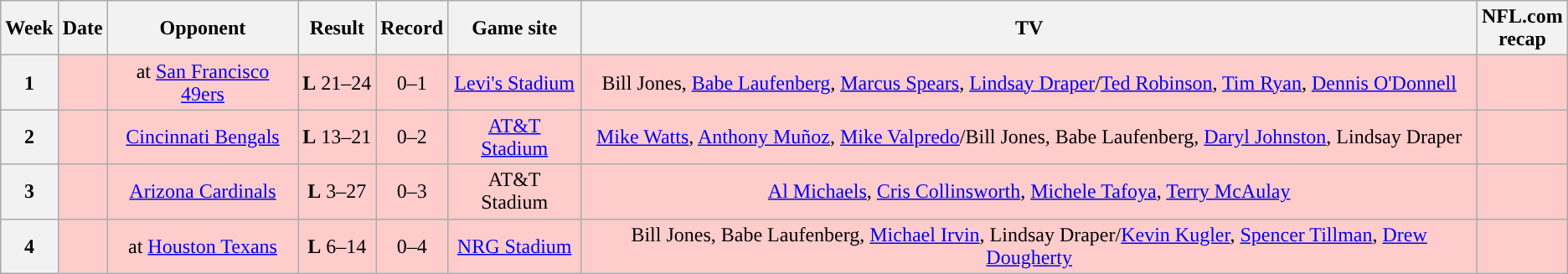<table class="wikitable" style="text-align:center">
<tr>
<th>Week</th>
<th>Date</th>
<th>Opponent</th>
<th>Result</th>
<th>Record</th>
<th>Game site</th>
<th>TV</th>
<th>NFL.com<br>recap</th>
</tr>
<tr style="background:#fcc">
<th>1</th>
<td></td>
<td>at <a href='#'>San Francisco 49ers</a></td>
<td><strong>L</strong> 21–24</td>
<td>0–1</td>
<td><a href='#'>Levi's Stadium</a></td>
<td>Bill Jones, <a href='#'>Babe Laufenberg</a>, <a href='#'>Marcus Spears</a>, <a href='#'>Lindsay Draper</a>/<a href='#'>Ted Robinson</a>, <a href='#'>Tim Ryan</a>, <a href='#'>Dennis O'Donnell</a></td>
<td></td>
</tr>
<tr style="background:#fcc">
<th>2</th>
<td></td>
<td><a href='#'>Cincinnati Bengals</a></td>
<td><strong>L</strong> 13–21</td>
<td>0–2</td>
<td><a href='#'>AT&T Stadium</a></td>
<td><a href='#'>Mike Watts</a>, <a href='#'>Anthony Muñoz</a>, <a href='#'>Mike Valpredo</a>/Bill Jones, Babe Laufenberg, <a href='#'>Daryl Johnston</a>, Lindsay Draper</td>
<td></td>
</tr>
<tr style="background:#fcc">
<th>3</th>
<td></td>
<td><a href='#'>Arizona Cardinals</a></td>
<td><strong>L</strong> 3–27</td>
<td>0–3</td>
<td>AT&T Stadium</td>
<td><a href='#'>Al Michaels</a>, <a href='#'>Cris Collinsworth</a>, <a href='#'>Michele Tafoya</a>, <a href='#'>Terry McAulay</a></td>
<td></td>
</tr>
<tr style="background:#fcc">
<th>4</th>
<td></td>
<td>at <a href='#'>Houston Texans</a></td>
<td><strong>L</strong> 6–14</td>
<td>0–4</td>
<td><a href='#'>NRG Stadium</a></td>
<td>Bill Jones, Babe Laufenberg, <a href='#'>Michael Irvin</a>, Lindsay Draper/<a href='#'>Kevin Kugler</a>, <a href='#'>Spencer Tillman</a>, <a href='#'>Drew Dougherty</a></td>
<td></td>
</tr>
</table>
